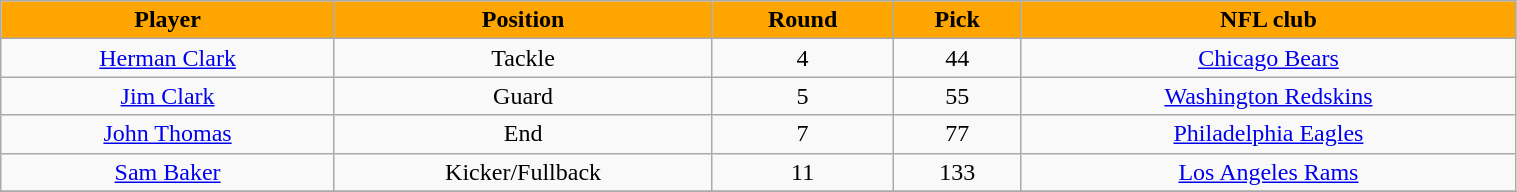<table class="wikitable" width="80%">
<tr align="center"  style="background:orange;color:black;">
<td><strong>Player</strong></td>
<td><strong>Position</strong></td>
<td><strong>Round</strong></td>
<td><strong>Pick</strong></td>
<td><strong>NFL club</strong></td>
</tr>
<tr align="center" bgcolor="">
<td><a href='#'>Herman Clark</a></td>
<td>Tackle</td>
<td>4</td>
<td>44</td>
<td><a href='#'>Chicago Bears</a></td>
</tr>
<tr align="center" bgcolor="">
<td><a href='#'>Jim Clark</a></td>
<td>Guard</td>
<td>5</td>
<td>55</td>
<td><a href='#'>Washington Redskins</a></td>
</tr>
<tr align="center" bgcolor="">
<td><a href='#'>John Thomas</a></td>
<td>End</td>
<td>7</td>
<td>77</td>
<td><a href='#'>Philadelphia Eagles</a></td>
</tr>
<tr align="center" bgcolor="">
<td><a href='#'>Sam Baker</a></td>
<td>Kicker/Fullback</td>
<td>11</td>
<td>133</td>
<td><a href='#'>Los Angeles Rams</a></td>
</tr>
<tr align="center" bgcolor="">
</tr>
</table>
